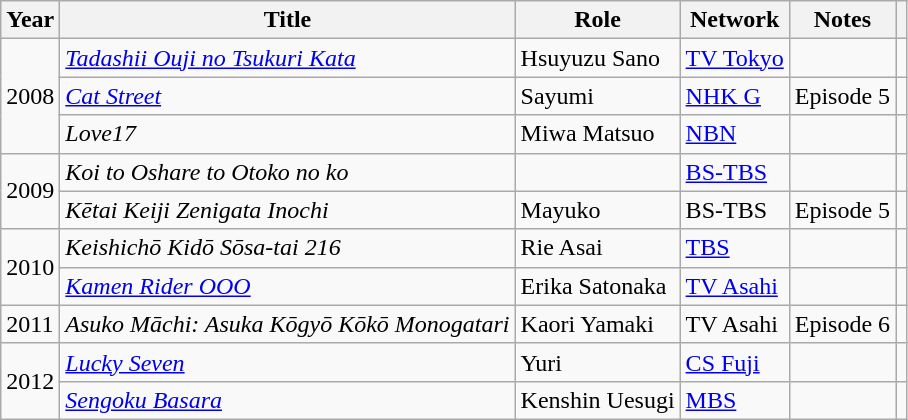<table class="wikitable">
<tr>
<th>Year</th>
<th>Title</th>
<th>Role</th>
<th>Network</th>
<th>Notes</th>
<th></th>
</tr>
<tr>
<td rowspan="3">2008</td>
<td><em><a href='#'>Tadashii Ouji no Tsukuri Kata</a></em></td>
<td>Hsuyuzu Sano</td>
<td><a href='#'>TV Tokyo</a></td>
<td></td>
<td></td>
</tr>
<tr>
<td><em><a href='#'>Cat Street</a></em></td>
<td>Sayumi</td>
<td><a href='#'>NHK G</a></td>
<td>Episode 5</td>
<td></td>
</tr>
<tr>
<td><em>Love17</em></td>
<td>Miwa Matsuo</td>
<td><a href='#'>NBN</a></td>
<td></td>
<td></td>
</tr>
<tr>
<td rowspan="2">2009</td>
<td><em>Koi to Oshare to Otoko no ko</em></td>
<td></td>
<td><a href='#'>BS-TBS</a></td>
<td></td>
<td></td>
</tr>
<tr>
<td><em>Kētai Keiji Zenigata Inochi</em></td>
<td>Mayuko</td>
<td>BS-TBS</td>
<td>Episode 5</td>
<td></td>
</tr>
<tr>
<td rowspan="2">2010</td>
<td><em>Keishichō Kidō Sōsa-tai 216</em></td>
<td>Rie Asai</td>
<td><a href='#'>TBS</a></td>
<td></td>
<td></td>
</tr>
<tr>
<td><em><a href='#'>Kamen Rider OOO</a></em></td>
<td>Erika Satonaka</td>
<td><a href='#'>TV Asahi</a></td>
<td></td>
<td></td>
</tr>
<tr>
<td>2011</td>
<td><em>Asuko Māchi: Asuka Kōgyō Kōkō Monogatari</em></td>
<td>Kaori Yamaki</td>
<td>TV Asahi</td>
<td>Episode 6</td>
<td></td>
</tr>
<tr>
<td rowspan="2">2012</td>
<td><em><a href='#'>Lucky Seven</a></em></td>
<td>Yuri</td>
<td><a href='#'>CS Fuji</a></td>
<td></td>
<td></td>
</tr>
<tr>
<td><em><a href='#'>Sengoku Basara</a></em></td>
<td>Kenshin Uesugi</td>
<td><a href='#'>MBS</a></td>
<td></td>
<td></td>
</tr>
</table>
